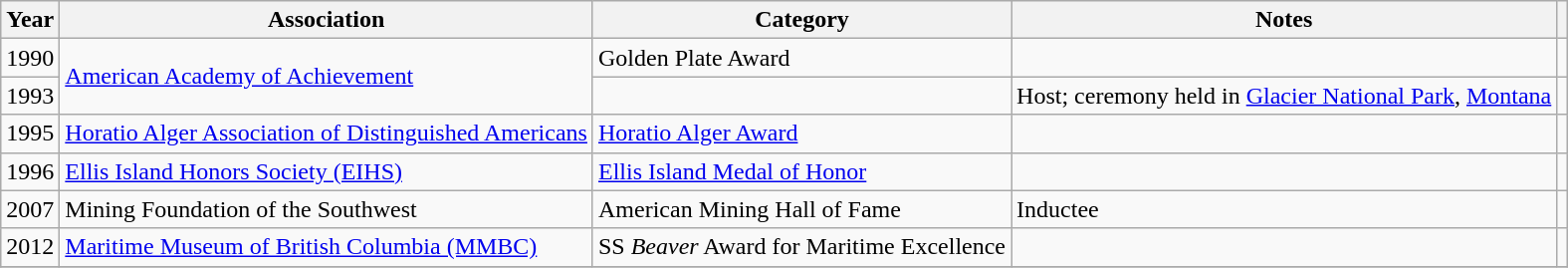<table class="wikitable sortable plainrowheaders">
<tr>
<th scope="col">Year</th>
<th scope="col">Association</th>
<th scope="col">Category</th>
<th scope="col" class="unsortable">Notes</th>
<th scope="col" class="unsortable"></th>
</tr>
<tr>
<td>1990</td>
<td rowspan="2"><a href='#'>American Academy of Achievement</a></td>
<td>Golden Plate Award</td>
<td></td>
<td style="text-align:center;"></td>
</tr>
<tr>
<td>1993</td>
<td></td>
<td>Host; ceremony held in <a href='#'>Glacier National Park</a>, <a href='#'>Montana</a></td>
<td style="text-align:center;"></td>
</tr>
<tr>
<td>1995</td>
<td><a href='#'>Horatio Alger Association of Distinguished Americans</a></td>
<td><a href='#'>Horatio Alger Award</a></td>
<td></td>
<td style="text-align:center;"></td>
</tr>
<tr>
<td>1996</td>
<td><a href='#'>Ellis Island Honors Society (EIHS)</a></td>
<td><a href='#'>Ellis Island Medal of Honor</a></td>
<td></td>
<td style="text-align:center;"></td>
</tr>
<tr>
<td>2007</td>
<td>Mining Foundation of the Southwest</td>
<td>American Mining Hall of Fame</td>
<td>Inductee</td>
<td style="text-align:center;"></td>
</tr>
<tr>
<td>2012</td>
<td><a href='#'>Maritime Museum of British Columbia (MMBC)</a></td>
<td>SS <em>Beaver</em> Award for Maritime Excellence</td>
<td></td>
<td></td>
</tr>
<tr>
</tr>
</table>
